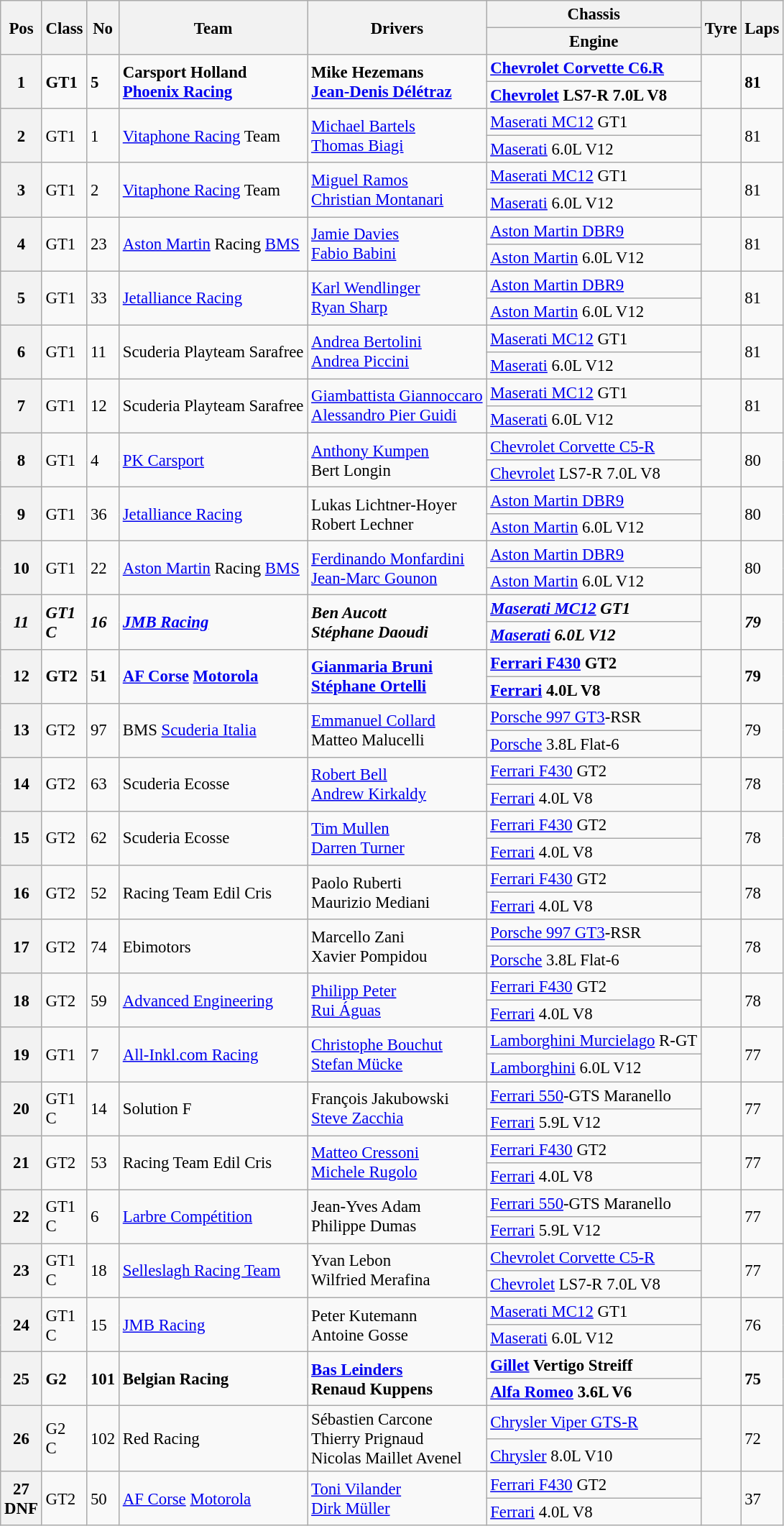<table class="wikitable" style="font-size: 95%;">
<tr>
<th rowspan=2>Pos</th>
<th rowspan=2>Class</th>
<th rowspan=2>No</th>
<th rowspan=2>Team</th>
<th rowspan=2>Drivers</th>
<th>Chassis</th>
<th rowspan=2>Tyre</th>
<th rowspan=2>Laps</th>
</tr>
<tr>
<th>Engine</th>
</tr>
<tr style="font-weight:bold">
<th rowspan=2>1</th>
<td rowspan=2>GT1</td>
<td rowspan=2>5</td>
<td rowspan=2> Carsport Holland<br> <a href='#'>Phoenix Racing</a></td>
<td rowspan=2> Mike Hezemans<br> <a href='#'>Jean-Denis Délétraz</a></td>
<td><a href='#'>Chevrolet Corvette C6.R</a></td>
<td rowspan=2></td>
<td rowspan=2>81</td>
</tr>
<tr style="font-weight:bold">
<td><a href='#'>Chevrolet</a> LS7-R 7.0L V8</td>
</tr>
<tr>
<th rowspan=2>2</th>
<td rowspan=2>GT1</td>
<td rowspan=2>1</td>
<td rowspan=2> <a href='#'>Vitaphone Racing</a> Team</td>
<td rowspan=2> <a href='#'>Michael Bartels</a><br> <a href='#'>Thomas Biagi</a></td>
<td><a href='#'>Maserati MC12</a> GT1</td>
<td rowspan=2></td>
<td rowspan=2>81</td>
</tr>
<tr>
<td><a href='#'>Maserati</a> 6.0L V12</td>
</tr>
<tr>
<th rowspan=2>3</th>
<td rowspan=2>GT1</td>
<td rowspan=2>2</td>
<td rowspan=2> <a href='#'>Vitaphone Racing</a> Team</td>
<td rowspan=2> <a href='#'>Miguel Ramos</a><br> <a href='#'>Christian Montanari</a></td>
<td><a href='#'>Maserati MC12</a> GT1</td>
<td rowspan=2></td>
<td rowspan=2>81</td>
</tr>
<tr>
<td><a href='#'>Maserati</a> 6.0L V12</td>
</tr>
<tr>
<th rowspan=2>4</th>
<td rowspan=2>GT1</td>
<td rowspan=2>23</td>
<td rowspan=2> <a href='#'>Aston Martin</a> Racing <a href='#'>BMS</a></td>
<td rowspan=2> <a href='#'>Jamie Davies</a><br> <a href='#'>Fabio Babini</a></td>
<td><a href='#'>Aston Martin DBR9</a></td>
<td rowspan=2></td>
<td rowspan=2>81</td>
</tr>
<tr>
<td><a href='#'>Aston Martin</a> 6.0L V12</td>
</tr>
<tr>
<th rowspan=2>5</th>
<td rowspan=2>GT1</td>
<td rowspan=2>33</td>
<td rowspan=2> <a href='#'>Jetalliance Racing</a></td>
<td rowspan=2> <a href='#'>Karl Wendlinger</a><br> <a href='#'>Ryan Sharp</a></td>
<td><a href='#'>Aston Martin DBR9</a></td>
<td rowspan=2></td>
<td rowspan=2>81</td>
</tr>
<tr>
<td><a href='#'>Aston Martin</a> 6.0L V12</td>
</tr>
<tr>
<th rowspan=2>6</th>
<td rowspan=2>GT1</td>
<td rowspan=2>11</td>
<td rowspan=2> Scuderia Playteam Sarafree</td>
<td rowspan=2> <a href='#'>Andrea Bertolini</a><br> <a href='#'>Andrea Piccini</a></td>
<td><a href='#'>Maserati MC12</a> GT1</td>
<td rowspan=2></td>
<td rowspan=2>81</td>
</tr>
<tr>
<td><a href='#'>Maserati</a> 6.0L V12</td>
</tr>
<tr>
<th rowspan=2>7</th>
<td rowspan=2>GT1</td>
<td rowspan=2>12</td>
<td rowspan=2> Scuderia Playteam Sarafree</td>
<td rowspan=2> <a href='#'>Giambattista Giannoccaro</a><br> <a href='#'>Alessandro Pier Guidi</a></td>
<td><a href='#'>Maserati MC12</a> GT1</td>
<td rowspan=2></td>
<td rowspan=2>81</td>
</tr>
<tr>
<td><a href='#'>Maserati</a> 6.0L V12</td>
</tr>
<tr>
<th rowspan=2>8</th>
<td rowspan=2>GT1</td>
<td rowspan=2>4</td>
<td rowspan=2> <a href='#'>PK Carsport</a></td>
<td rowspan=2> <a href='#'>Anthony Kumpen</a><br> Bert Longin</td>
<td><a href='#'>Chevrolet Corvette C5-R</a></td>
<td rowspan=2></td>
<td rowspan=2>80</td>
</tr>
<tr>
<td><a href='#'>Chevrolet</a> LS7-R 7.0L V8</td>
</tr>
<tr>
<th rowspan=2>9</th>
<td rowspan=2>GT1</td>
<td rowspan=2>36</td>
<td rowspan=2> <a href='#'>Jetalliance Racing</a></td>
<td rowspan=2> Lukas Lichtner-Hoyer<br> Robert Lechner</td>
<td><a href='#'>Aston Martin DBR9</a></td>
<td rowspan=2></td>
<td rowspan=2>80</td>
</tr>
<tr>
<td><a href='#'>Aston Martin</a> 6.0L V12</td>
</tr>
<tr>
<th rowspan=2>10</th>
<td rowspan=2>GT1</td>
<td rowspan=2>22</td>
<td rowspan=2> <a href='#'>Aston Martin</a> Racing <a href='#'>BMS</a></td>
<td rowspan=2> <a href='#'>Ferdinando Monfardini</a><br> <a href='#'>Jean-Marc Gounon</a></td>
<td><a href='#'>Aston Martin DBR9</a></td>
<td rowspan=2></td>
<td rowspan=2>80</td>
</tr>
<tr>
<td><a href='#'>Aston Martin</a> 6.0L V12</td>
</tr>
<tr style="font-weight:bold">
<th rowspan=2><em>11</em></th>
<td rowspan=2><em>GT1<br>C</em></td>
<td rowspan=2><em>16</em></td>
<td rowspan=2><em> <a href='#'>JMB Racing</a></em></td>
<td rowspan=2><em> Ben Aucott<br> Stéphane Daoudi</em></td>
<td><em><a href='#'>Maserati MC12</a> GT1</em></td>
<td rowspan=2></td>
<td rowspan=2><em>79</em></td>
</tr>
<tr style="font-weight:bold">
<td><em><a href='#'>Maserati</a> 6.0L V12</em></td>
</tr>
<tr style="font-weight:bold">
<th rowspan=2>12</th>
<td rowspan=2>GT2</td>
<td rowspan=2>51</td>
<td rowspan=2> <a href='#'>AF Corse</a> <a href='#'>Motorola</a></td>
<td rowspan=2> <a href='#'>Gianmaria Bruni</a><br> <a href='#'>Stéphane Ortelli</a></td>
<td><a href='#'>Ferrari F430</a> GT2</td>
<td rowspan=2></td>
<td rowspan=2>79</td>
</tr>
<tr style="font-weight:bold">
<td><a href='#'>Ferrari</a> 4.0L V8</td>
</tr>
<tr>
<th rowspan=2>13</th>
<td rowspan=2>GT2</td>
<td rowspan=2>97</td>
<td rowspan=2> BMS <a href='#'>Scuderia Italia</a></td>
<td rowspan=2> <a href='#'>Emmanuel Collard</a><br> Matteo Malucelli</td>
<td><a href='#'>Porsche 997 GT3</a>-RSR</td>
<td rowspan=2></td>
<td rowspan=2>79</td>
</tr>
<tr>
<td><a href='#'>Porsche</a> 3.8L Flat-6</td>
</tr>
<tr>
<th rowspan=2>14</th>
<td rowspan=2>GT2</td>
<td rowspan=2>63</td>
<td rowspan=2> Scuderia Ecosse</td>
<td rowspan=2> <a href='#'>Robert Bell</a><br> <a href='#'>Andrew Kirkaldy</a></td>
<td><a href='#'>Ferrari F430</a> GT2</td>
<td rowspan=2></td>
<td rowspan=2>78</td>
</tr>
<tr>
<td><a href='#'>Ferrari</a> 4.0L V8</td>
</tr>
<tr>
<th rowspan=2>15</th>
<td rowspan=2>GT2</td>
<td rowspan=2>62</td>
<td rowspan=2> Scuderia Ecosse</td>
<td rowspan=2> <a href='#'>Tim Mullen</a><br> <a href='#'>Darren Turner</a></td>
<td><a href='#'>Ferrari F430</a> GT2</td>
<td rowspan=2></td>
<td rowspan=2>78</td>
</tr>
<tr>
<td><a href='#'>Ferrari</a> 4.0L V8</td>
</tr>
<tr>
<th rowspan=2>16</th>
<td rowspan=2>GT2</td>
<td rowspan=2>52</td>
<td rowspan=2> Racing Team Edil Cris</td>
<td rowspan=2> Paolo Ruberti<br> Maurizio Mediani</td>
<td><a href='#'>Ferrari F430</a> GT2</td>
<td rowspan=2></td>
<td rowspan=2>78</td>
</tr>
<tr>
<td><a href='#'>Ferrari</a> 4.0L V8</td>
</tr>
<tr>
<th rowspan=2>17</th>
<td rowspan=2>GT2</td>
<td rowspan=2>74</td>
<td rowspan=2> Ebimotors</td>
<td rowspan=2> Marcello Zani<br> Xavier Pompidou</td>
<td><a href='#'>Porsche 997 GT3</a>-RSR</td>
<td rowspan=2></td>
<td rowspan=2>78</td>
</tr>
<tr>
<td><a href='#'>Porsche</a> 3.8L Flat-6</td>
</tr>
<tr>
<th rowspan=2>18</th>
<td rowspan=2>GT2</td>
<td rowspan=2>59</td>
<td rowspan=2> <a href='#'>Advanced Engineering</a></td>
<td rowspan=2> <a href='#'>Philipp Peter</a><br> <a href='#'>Rui Águas</a></td>
<td><a href='#'>Ferrari F430</a> GT2</td>
<td rowspan=2></td>
<td rowspan=2>78</td>
</tr>
<tr>
<td><a href='#'>Ferrari</a> 4.0L V8</td>
</tr>
<tr>
<th rowspan=2>19</th>
<td rowspan=2>GT1</td>
<td rowspan=2>7</td>
<td rowspan=2> <a href='#'>All-Inkl.com Racing</a></td>
<td rowspan=2> <a href='#'>Christophe Bouchut</a><br> <a href='#'>Stefan Mücke</a></td>
<td><a href='#'>Lamborghini Murcielago</a> R-GT</td>
<td rowspan=2></td>
<td rowspan=2>77</td>
</tr>
<tr>
<td><a href='#'>Lamborghini</a> 6.0L V12</td>
</tr>
<tr>
<th rowspan=2>20</th>
<td rowspan=2>GT1<br>C</td>
<td rowspan=2>14</td>
<td rowspan=2> Solution F</td>
<td rowspan=2> François Jakubowski<br> <a href='#'>Steve Zacchia</a></td>
<td><a href='#'>Ferrari 550</a>-GTS Maranello</td>
<td rowspan=2></td>
<td rowspan=2>77</td>
</tr>
<tr>
<td><a href='#'>Ferrari</a> 5.9L V12</td>
</tr>
<tr>
<th rowspan=2>21</th>
<td rowspan=2>GT2</td>
<td rowspan=2>53</td>
<td rowspan=2> Racing Team Edil Cris</td>
<td rowspan=2> <a href='#'>Matteo Cressoni</a><br> <a href='#'>Michele Rugolo</a></td>
<td><a href='#'>Ferrari F430</a> GT2</td>
<td rowspan=2></td>
<td rowspan=2>77</td>
</tr>
<tr>
<td><a href='#'>Ferrari</a> 4.0L V8</td>
</tr>
<tr>
<th rowspan=2>22</th>
<td rowspan=2>GT1<br>C</td>
<td rowspan=2>6</td>
<td rowspan=2> <a href='#'>Larbre Compétition</a></td>
<td rowspan=2> Jean-Yves Adam<br> Philippe Dumas</td>
<td><a href='#'>Ferrari 550</a>-GTS Maranello</td>
<td rowspan=2></td>
<td rowspan=2>77</td>
</tr>
<tr>
<td><a href='#'>Ferrari</a> 5.9L V12</td>
</tr>
<tr>
<th rowspan=2>23</th>
<td rowspan=2>GT1<br>C</td>
<td rowspan=2>18</td>
<td rowspan=2> <a href='#'>Selleslagh Racing Team</a></td>
<td rowspan=2> Yvan Lebon<br> Wilfried Merafina</td>
<td><a href='#'>Chevrolet Corvette C5-R</a></td>
<td rowspan=2></td>
<td rowspan=2>77</td>
</tr>
<tr>
<td><a href='#'>Chevrolet</a> LS7-R 7.0L V8</td>
</tr>
<tr>
<th rowspan=2>24</th>
<td rowspan=2>GT1<br>C</td>
<td rowspan=2>15</td>
<td rowspan=2> <a href='#'>JMB Racing</a></td>
<td rowspan=2> Peter Kutemann<br> Antoine Gosse</td>
<td><a href='#'>Maserati MC12</a> GT1</td>
<td rowspan=2></td>
<td rowspan=2>76</td>
</tr>
<tr>
<td><a href='#'>Maserati</a> 6.0L V12</td>
</tr>
<tr style="font-weight:bold">
<th rowspan=2>25</th>
<td rowspan=2>G2</td>
<td rowspan=2>101</td>
<td rowspan=2> Belgian Racing</td>
<td rowspan=2> <a href='#'>Bas Leinders</a><br> Renaud Kuppens</td>
<td><a href='#'>Gillet</a> Vertigo Streiff</td>
<td rowspan=2></td>
<td rowspan=2>75</td>
</tr>
<tr style="font-weight:bold">
<td><a href='#'>Alfa Romeo</a> 3.6L V6</td>
</tr>
<tr>
<th rowspan=2>26</th>
<td rowspan=2>G2<br>C</td>
<td rowspan=2>102</td>
<td rowspan=2> Red Racing</td>
<td rowspan=2> Sébastien Carcone<br> Thierry Prignaud<br> Nicolas Maillet Avenel</td>
<td><a href='#'>Chrysler Viper GTS-R</a></td>
<td rowspan=2></td>
<td rowspan=2>72</td>
</tr>
<tr>
<td><a href='#'>Chrysler</a> 8.0L V10</td>
</tr>
<tr>
<th rowspan=2>27<br>DNF</th>
<td rowspan=2>GT2</td>
<td rowspan=2>50</td>
<td rowspan=2> <a href='#'>AF Corse</a> <a href='#'>Motorola</a></td>
<td rowspan=2> <a href='#'>Toni Vilander</a><br> <a href='#'>Dirk Müller</a></td>
<td><a href='#'>Ferrari F430</a> GT2</td>
<td rowspan=2></td>
<td rowspan=2>37</td>
</tr>
<tr>
<td><a href='#'>Ferrari</a> 4.0L V8</td>
</tr>
</table>
